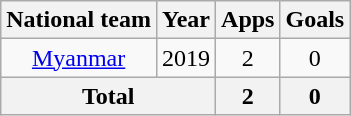<table class=wikitable style=text-align:center>
<tr>
<th>National team</th>
<th>Year</th>
<th>Apps</th>
<th>Goals</th>
</tr>
<tr>
<td><a href='#'>Myanmar</a></td>
<td>2019</td>
<td>2</td>
<td>0</td>
</tr>
<tr>
<th colspan=2>Total</th>
<th>2</th>
<th>0</th>
</tr>
</table>
